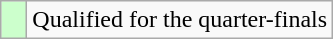<table class="wikitable">
<tr>
<td width=10px bgcolor="#ccffcc"></td>
<td>Qualified for the quarter-finals</td>
</tr>
</table>
